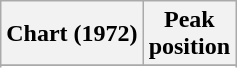<table class="wikitable sortable plainrowheaders" style="text-align:center">
<tr>
<th scope="col">Chart (1972)</th>
<th scope="col">Peak<br>position</th>
</tr>
<tr>
</tr>
<tr>
</tr>
</table>
